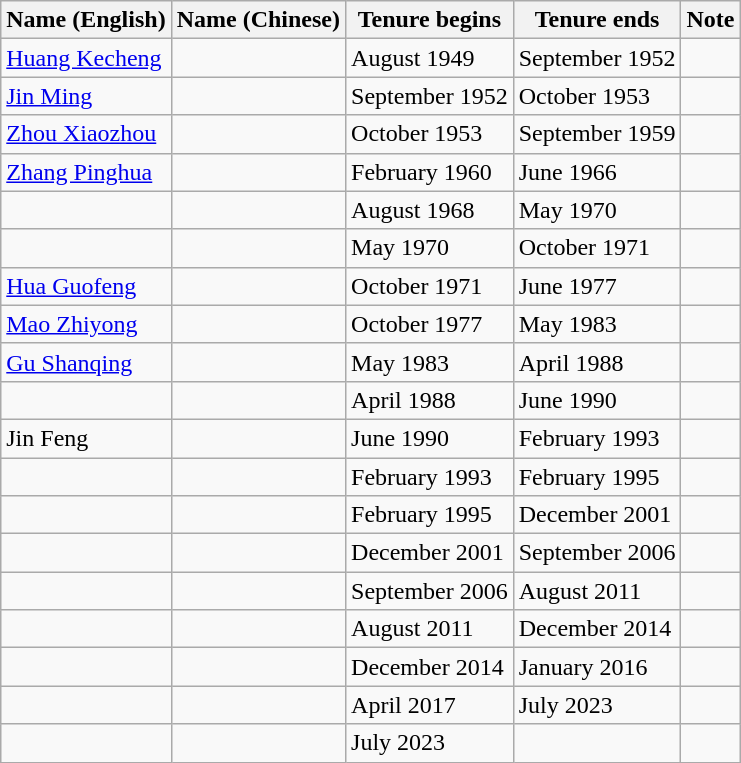<table class="wikitable">
<tr>
<th>Name (English)</th>
<th>Name (Chinese)</th>
<th>Tenure begins</th>
<th>Tenure ends</th>
<th>Note</th>
</tr>
<tr>
<td><a href='#'>Huang Kecheng</a></td>
<td></td>
<td>August 1949</td>
<td>September 1952</td>
<td></td>
</tr>
<tr>
<td><a href='#'>Jin Ming</a></td>
<td></td>
<td>September 1952</td>
<td>October 1953</td>
<td></td>
</tr>
<tr>
<td><a href='#'>Zhou Xiaozhou</a></td>
<td></td>
<td>October 1953</td>
<td>September 1959</td>
<td></td>
</tr>
<tr>
<td><a href='#'>Zhang Pinghua</a></td>
<td></td>
<td>February 1960</td>
<td>June 1966</td>
<td></td>
</tr>
<tr>
<td></td>
<td></td>
<td>August 1968</td>
<td>May 1970</td>
<td></td>
</tr>
<tr>
<td></td>
<td></td>
<td>May 1970</td>
<td>October 1971</td>
<td></td>
</tr>
<tr>
<td><a href='#'>Hua Guofeng</a></td>
<td></td>
<td>October 1971</td>
<td>June 1977</td>
<td></td>
</tr>
<tr>
<td><a href='#'>Mao Zhiyong</a></td>
<td></td>
<td>October 1977</td>
<td>May 1983</td>
<td></td>
</tr>
<tr>
<td><a href='#'>Gu Shanqing</a></td>
<td></td>
<td>May 1983</td>
<td>April 1988</td>
<td></td>
</tr>
<tr>
<td></td>
<td></td>
<td>April 1988</td>
<td>June 1990</td>
<td></td>
</tr>
<tr>
<td>Jin Feng</td>
<td></td>
<td>June 1990</td>
<td>February 1993</td>
<td></td>
</tr>
<tr>
<td></td>
<td></td>
<td>February 1993</td>
<td>February 1995</td>
<td></td>
</tr>
<tr>
<td></td>
<td></td>
<td>February 1995</td>
<td>December 2001</td>
<td></td>
</tr>
<tr>
<td></td>
<td></td>
<td>December 2001</td>
<td>September 2006</td>
<td></td>
</tr>
<tr>
<td></td>
<td></td>
<td>September 2006</td>
<td>August 2011</td>
<td></td>
</tr>
<tr>
<td></td>
<td></td>
<td>August 2011</td>
<td>December 2014</td>
<td></td>
</tr>
<tr>
<td></td>
<td></td>
<td>December 2014</td>
<td>January 2016</td>
<td></td>
</tr>
<tr>
<td></td>
<td></td>
<td>April 2017</td>
<td>July 2023</td>
<td></td>
</tr>
<tr>
<td></td>
<td></td>
<td>July 2023</td>
<td></td>
<td></td>
</tr>
</table>
